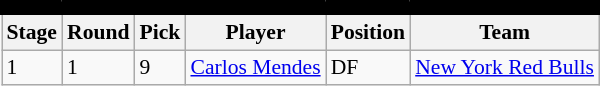<table class="wikitable sortable" style="text-align:center; font-size:90%; text-align:left;">
<tr style="border-spacing: 2px; border: 2px solid black;">
<td colspan="7" bgcolor="#000000" color="#000000" border="#FED000" align="center"><strong></strong></td>
</tr>
<tr>
<th><strong>Stage</strong></th>
<th><strong>Round</strong></th>
<th><strong>Pick</strong></th>
<th><strong>Player</strong></th>
<th><strong>Position</strong></th>
<th><strong>Team</strong></th>
</tr>
<tr>
<td>1</td>
<td>1</td>
<td>9</td>
<td> <a href='#'>Carlos Mendes</a></td>
<td>DF</td>
<td><a href='#'>New York Red Bulls</a></td>
</tr>
</table>
